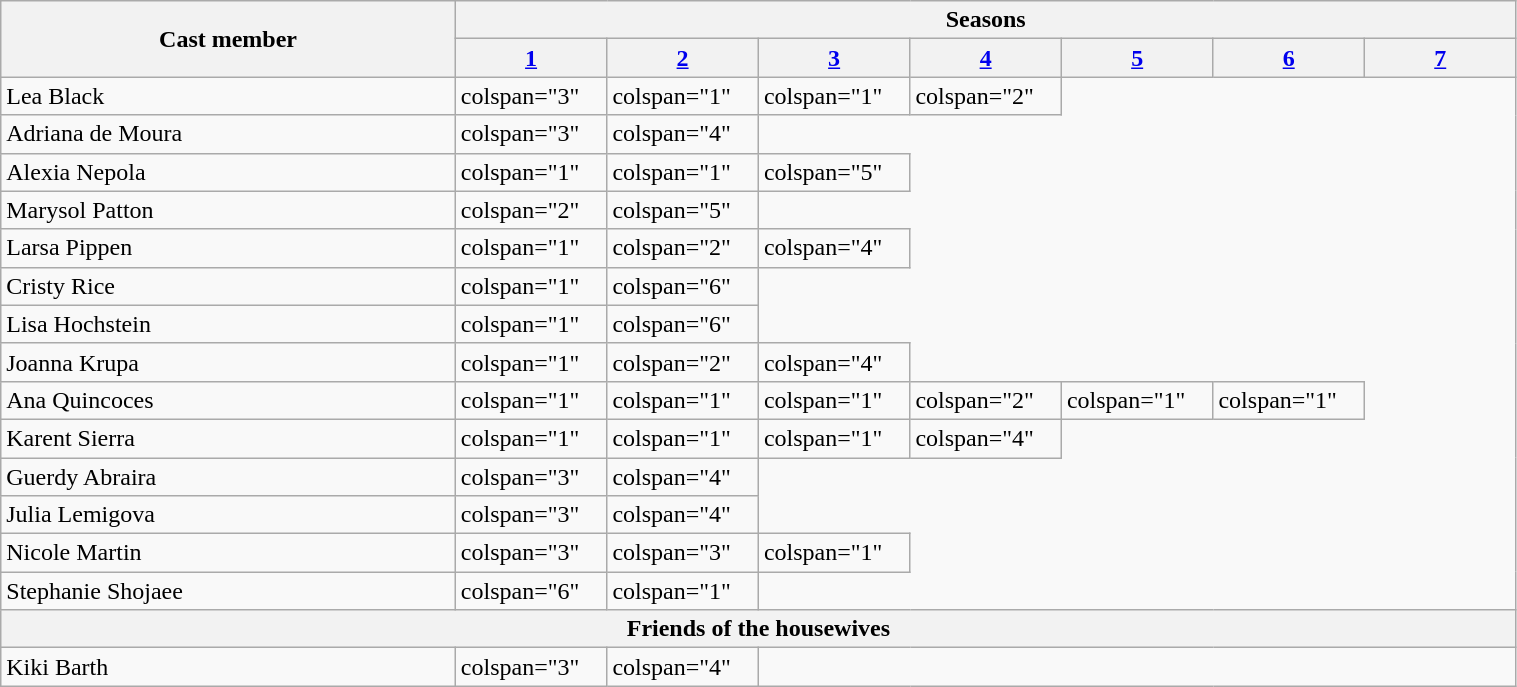<table class="wikitable plainrowheaders" style="width:80%;">
<tr>
<th rowspan="2" style="width:30%;">Cast member</th>
<th colspan="7">Seasons</th>
</tr>
<tr>
<th style="width:10%;"><a href='#'>1</a></th>
<th style="width:10%;"><a href='#'>2</a></th>
<th style="width:10%;"><a href='#'>3</a></th>
<th style="width:10%;"><a href='#'>4</a></th>
<th style="width:10%;"><a href='#'>5</a></th>
<th style="width:10%;"><a href='#'>6</a></th>
<th style="width:10%;"><a href='#'>7</a></th>
</tr>
<tr>
<td>Lea Black</td>
<td>colspan="3" </td>
<td>colspan="1" </td>
<td>colspan="1" </td>
<td>colspan="2" </td>
</tr>
<tr>
<td nowrap>Adriana de Moura</td>
<td>colspan="3" </td>
<td>colspan="4" </td>
</tr>
<tr>
<td>Alexia Nepola</td>
<td>colspan="1" </td>
<td>colspan="1" </td>
<td>colspan="5" </td>
</tr>
<tr>
<td>Marysol Patton</td>
<td>colspan="2" </td>
<td>colspan="5" </td>
</tr>
<tr>
<td>Larsa Pippen</td>
<td>colspan="1" </td>
<td>colspan="2" </td>
<td>colspan="4" </td>
</tr>
<tr>
<td>Cristy Rice</td>
<td>colspan="1" </td>
<td>colspan="6" </td>
</tr>
<tr>
<td>Lisa Hochstein</td>
<td>colspan="1" </td>
<td>colspan="6" </td>
</tr>
<tr>
<td>Joanna Krupa</td>
<td>colspan="1" </td>
<td>colspan="2" </td>
<td>colspan="4" </td>
</tr>
<tr>
<td>Ana Quincoces</td>
<td>colspan="1" </td>
<td>colspan="1" </td>
<td>colspan="1" </td>
<td>colspan="2" </td>
<td>colspan="1" </td>
<td>colspan="1" </td>
</tr>
<tr>
<td>Karent Sierra</td>
<td>colspan="1" </td>
<td>colspan="1" </td>
<td>colspan="1" </td>
<td>colspan="4" </td>
</tr>
<tr>
<td>Guerdy Abraira</td>
<td>colspan="3" </td>
<td>colspan="4" </td>
</tr>
<tr>
<td>Julia Lemigova</td>
<td>colspan="3" </td>
<td>colspan="4" </td>
</tr>
<tr>
<td>Nicole Martin</td>
<td>colspan="3" </td>
<td>colspan="3" </td>
<td>colspan="1" </td>
</tr>
<tr>
<td nowrap>Stephanie Shojaee</td>
<td>colspan="6" </td>
<td>colspan="1" </td>
</tr>
<tr>
<th colspan="8">Friends of the housewives</th>
</tr>
<tr>
<td>Kiki Barth</td>
<td>colspan="3" </td>
<td>colspan="4" </td>
</tr>
</table>
